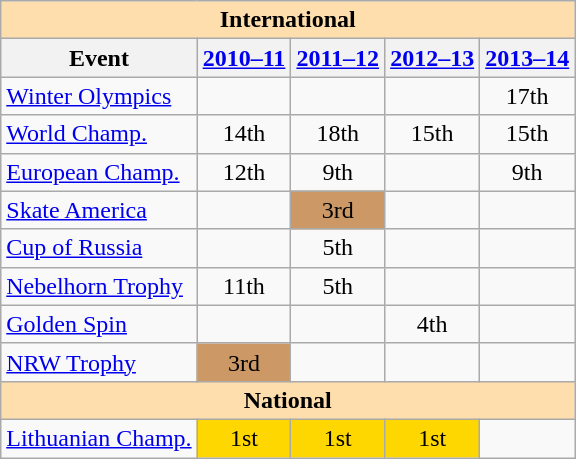<table class="wikitable" style="text-align:center">
<tr>
<th style="background-color: #ffdead; " colspan=5 align=center>International</th>
</tr>
<tr>
<th>Event</th>
<th><a href='#'>2010–11</a></th>
<th><a href='#'>2011–12</a></th>
<th><a href='#'>2012–13</a></th>
<th><a href='#'>2013–14</a></th>
</tr>
<tr>
<td align=left><a href='#'>Winter Olympics</a></td>
<td></td>
<td></td>
<td></td>
<td>17th</td>
</tr>
<tr>
<td align=left><a href='#'>World Champ.</a></td>
<td>14th</td>
<td>18th</td>
<td>15th</td>
<td>15th</td>
</tr>
<tr>
<td align=left><a href='#'>European Champ.</a></td>
<td>12th</td>
<td>9th</td>
<td></td>
<td>9th</td>
</tr>
<tr>
<td align=left> <a href='#'>Skate America</a></td>
<td></td>
<td bgcolor=cc9966>3rd</td>
<td></td>
<td></td>
</tr>
<tr>
<td align=left> <a href='#'>Cup of Russia</a></td>
<td></td>
<td>5th</td>
<td></td>
<td></td>
</tr>
<tr>
<td align=left><a href='#'>Nebelhorn Trophy</a></td>
<td>11th</td>
<td>5th</td>
<td></td>
<td></td>
</tr>
<tr>
<td align=left><a href='#'>Golden Spin</a></td>
<td></td>
<td></td>
<td>4th</td>
<td></td>
</tr>
<tr>
<td align=left><a href='#'>NRW Trophy</a></td>
<td bgcolor=cc9966>3rd</td>
<td></td>
<td></td>
<td></td>
</tr>
<tr>
<th style="background-color: #ffdead; " colspan=5 align=center>National</th>
</tr>
<tr>
<td align=left><a href='#'>Lithuanian Champ.</a></td>
<td bgcolor=gold>1st</td>
<td bgcolor=gold>1st</td>
<td bgcolor=gold>1st</td>
<td></td>
</tr>
</table>
